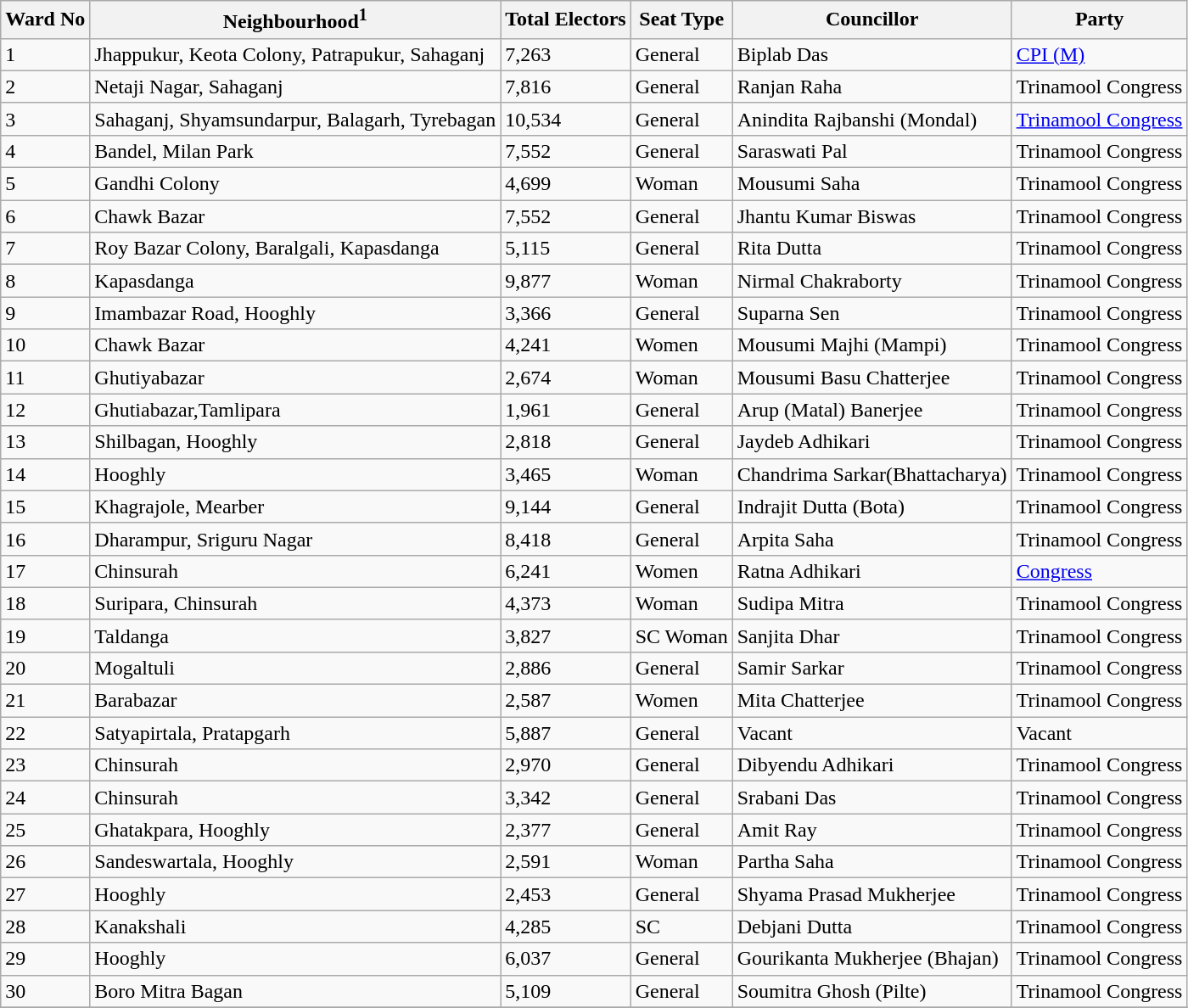<table class="wikitable sortable">
<tr>
<th>Ward No</th>
<th>Neighbourhood<sup>1</sup></th>
<th>Total Electors</th>
<th>Seat Type</th>
<th>Councillor</th>
<th>Party</th>
</tr>
<tr>
<td>1</td>
<td>Jhappukur, Keota Colony, Patrapukur, Sahaganj</td>
<td>7,263</td>
<td>General</td>
<td>Biplab Das</td>
<td><a href='#'>CPI (M)</a></td>
</tr>
<tr>
<td>2</td>
<td>Netaji Nagar, Sahaganj</td>
<td>7,816</td>
<td>General</td>
<td>Ranjan Raha</td>
<td>Trinamool Congress</td>
</tr>
<tr>
<td>3</td>
<td>Sahaganj, Shyamsundarpur, Balagarh, Tyrebagan</td>
<td>10,534</td>
<td>General</td>
<td>Anindita Rajbanshi (Mondal)</td>
<td><a href='#'>Trinamool Congress</a></td>
</tr>
<tr>
<td>4</td>
<td>Bandel, Milan Park</td>
<td>7,552</td>
<td>General</td>
<td>Saraswati Pal</td>
<td>Trinamool Congress</td>
</tr>
<tr>
<td>5</td>
<td>Gandhi Colony</td>
<td>4,699</td>
<td>Woman</td>
<td>Mousumi Saha</td>
<td>Trinamool Congress</td>
</tr>
<tr>
<td>6</td>
<td>Chawk Bazar</td>
<td>7,552</td>
<td>General</td>
<td>Jhantu Kumar Biswas</td>
<td>Trinamool Congress</td>
</tr>
<tr>
<td>7</td>
<td>Roy Bazar Colony, Baralgali, Kapasdanga</td>
<td>5,115</td>
<td>General</td>
<td>Rita Dutta</td>
<td>Trinamool Congress</td>
</tr>
<tr>
<td>8</td>
<td>Kapasdanga</td>
<td>9,877</td>
<td>Woman</td>
<td>Nirmal Chakraborty</td>
<td>Trinamool Congress</td>
</tr>
<tr>
<td>9</td>
<td>Imambazar Road, Hooghly</td>
<td>3,366</td>
<td>General</td>
<td>Suparna Sen</td>
<td>Trinamool Congress</td>
</tr>
<tr>
<td>10</td>
<td>Chawk Bazar</td>
<td>4,241</td>
<td SC>Women</td>
<td>Mousumi Majhi (Mampi)</td>
<td>Trinamool Congress</td>
</tr>
<tr>
<td>11</td>
<td>Ghutiyabazar</td>
<td>2,674</td>
<td>Woman</td>
<td>Mousumi Basu Chatterjee</td>
<td>Trinamool Congress</td>
</tr>
<tr>
<td>12</td>
<td>Ghutiabazar,Tamlipara</td>
<td>1,961</td>
<td>General</td>
<td>Arup (Matal) Banerjee</td>
<td>Trinamool Congress</td>
</tr>
<tr>
<td>13</td>
<td>Shilbagan, Hooghly</td>
<td>2,818</td>
<td>General</td>
<td>Jaydeb Adhikari</td>
<td>Trinamool Congress</td>
</tr>
<tr>
<td>14</td>
<td>Hooghly</td>
<td>3,465</td>
<td>Woman</td>
<td>Chandrima Sarkar(Bhattacharya)</td>
<td>Trinamool Congress</td>
</tr>
<tr>
<td>15</td>
<td>Khagrajole, Mearber</td>
<td>9,144</td>
<td>General</td>
<td>Indrajit Dutta (Bota)</td>
<td>Trinamool Congress</td>
</tr>
<tr>
<td>16</td>
<td>Dharampur, Sriguru Nagar</td>
<td>8,418</td>
<td>General</td>
<td>Arpita Saha</td>
<td>Trinamool Congress</td>
</tr>
<tr>
<td>17</td>
<td>Chinsurah</td>
<td>6,241</td>
<td>Women</td>
<td>Ratna Adhikari</td>
<td><a href='#'>Congress</a></td>
</tr>
<tr>
<td>18</td>
<td>Suripara, Chinsurah</td>
<td>4,373</td>
<td>Woman</td>
<td>Sudipa Mitra</td>
<td>Trinamool Congress</td>
</tr>
<tr>
<td>19</td>
<td>Taldanga</td>
<td>3,827</td>
<td>SC Woman</td>
<td>Sanjita Dhar</td>
<td>Trinamool Congress</td>
</tr>
<tr>
<td>20</td>
<td>Mogaltuli</td>
<td>2,886</td>
<td>General</td>
<td>Samir Sarkar</td>
<td>Trinamool Congress</td>
</tr>
<tr>
<td>21</td>
<td>Barabazar</td>
<td>2,587</td>
<td>Women</td>
<td>Mita Chatterjee</td>
<td>Trinamool Congress</td>
</tr>
<tr>
<td>22</td>
<td>Satyapirtala, Pratapgarh</td>
<td>5,887</td>
<td>General</td>
<td>Vacant</td>
<td>Vacant</td>
</tr>
<tr>
<td>23</td>
<td>Chinsurah</td>
<td>2,970</td>
<td>General</td>
<td>Dibyendu Adhikari</td>
<td>Trinamool Congress</td>
</tr>
<tr>
<td>24</td>
<td>Chinsurah</td>
<td>3,342</td>
<td>General</td>
<td>Srabani Das</td>
<td>Trinamool Congress</td>
</tr>
<tr>
<td>25</td>
<td>Ghatakpara, Hooghly</td>
<td>2,377</td>
<td>General</td>
<td>Amit Ray</td>
<td>Trinamool Congress</td>
</tr>
<tr>
<td>26</td>
<td>Sandeswartala, Hooghly</td>
<td>2,591</td>
<td>Woman</td>
<td>Partha Saha</td>
<td>Trinamool Congress</td>
</tr>
<tr>
<td>27</td>
<td>Hooghly</td>
<td>2,453</td>
<td>General</td>
<td>Shyama Prasad Mukherjee</td>
<td>Trinamool Congress</td>
</tr>
<tr>
<td>28</td>
<td>Kanakshali</td>
<td>4,285</td>
<td>SC</td>
<td>Debjani Dutta</td>
<td>Trinamool Congress</td>
</tr>
<tr>
<td>29</td>
<td>Hooghly</td>
<td>6,037</td>
<td>General</td>
<td>Gourikanta Mukherjee (Bhajan)</td>
<td>Trinamool Congress</td>
</tr>
<tr>
<td>30</td>
<td>Boro Mitra Bagan</td>
<td>5,109</td>
<td>General</td>
<td>Soumitra Ghosh (Pilte)</td>
<td>Trinamool Congress</td>
</tr>
<tr>
</tr>
</table>
